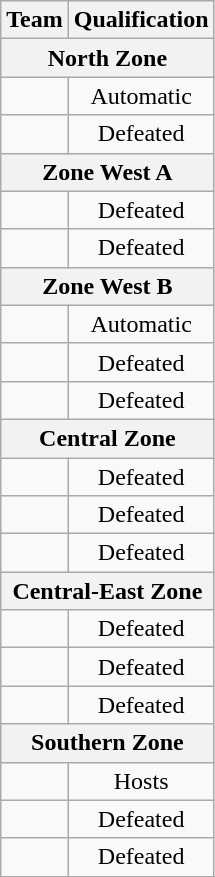<table class="wikitable">
<tr>
<th>Team</th>
<th>Qualification</th>
</tr>
<tr>
<th colspan=2>North Zone</th>
</tr>
<tr>
<td align=left></td>
<td align=center>Automatic</td>
</tr>
<tr>
<td align=left></td>
<td align=center>Defeated </td>
</tr>
<tr>
<th colspan=2>Zone West A</th>
</tr>
<tr>
<td align=left></td>
<td align=center>Defeated </td>
</tr>
<tr>
<td align=left></td>
<td align=center>Defeated </td>
</tr>
<tr>
<th colspan=2>Zone West B</th>
</tr>
<tr>
<td align=left></td>
<td align=center>Automatic</td>
</tr>
<tr>
<td align=left></td>
<td align=center>Defeated </td>
</tr>
<tr>
<td align=left></td>
<td align=center>Defeated </td>
</tr>
<tr>
<th colspan=2>Central Zone</th>
</tr>
<tr>
<td align=left></td>
<td align=center>Defeated </td>
</tr>
<tr>
<td align=left></td>
<td align=center>Defeated </td>
</tr>
<tr>
<td align=left></td>
<td align=center>Defeated </td>
</tr>
<tr>
<th colspan=2>Central-East Zone</th>
</tr>
<tr>
<td align=left></td>
<td align=center>Defeated </td>
</tr>
<tr>
<td align=left></td>
<td align=center>Defeated </td>
</tr>
<tr>
<td align=left></td>
<td align=center>Defeated </td>
</tr>
<tr>
<th colspan=2>Southern Zone</th>
</tr>
<tr>
<td align=left></td>
<td align=center>Hosts</td>
</tr>
<tr>
<td align=left></td>
<td align=center>Defeated </td>
</tr>
<tr>
<td align=left></td>
<td align=center>Defeated </td>
</tr>
<tr>
</tr>
</table>
